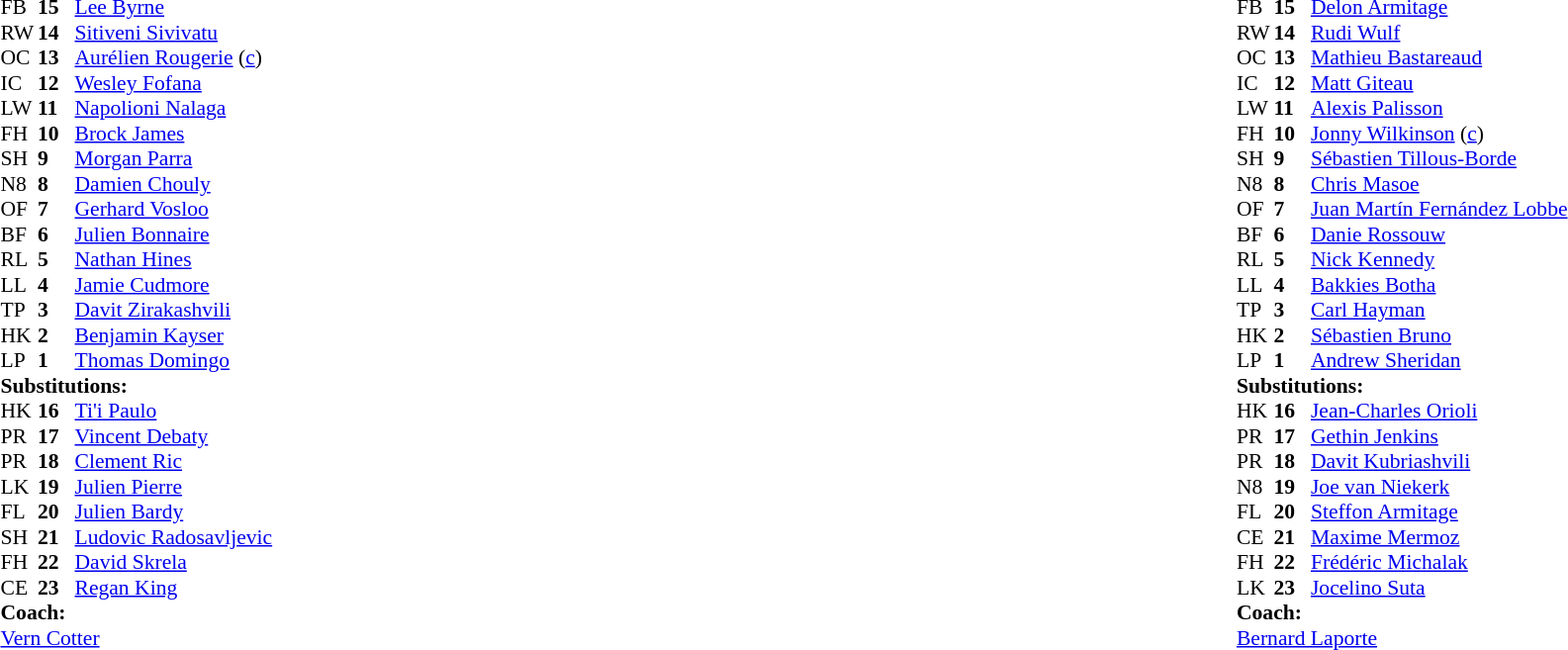<table width="100%">
<tr>
<td valign="top" width="50%"><br><table style="font-size: 90%" cellspacing="0" cellpadding="0">
<tr>
<th width="25"></th>
<th width="25"></th>
</tr>
<tr>
<td>FB</td>
<td><strong>15</strong></td>
<td> <a href='#'>Lee Byrne</a></td>
</tr>
<tr>
<td>RW</td>
<td><strong>14</strong></td>
<td> <a href='#'>Sitiveni Sivivatu</a></td>
</tr>
<tr>
<td>OC</td>
<td><strong>13</strong></td>
<td> <a href='#'>Aurélien Rougerie</a> (<a href='#'>c</a>)</td>
<td></td>
</tr>
<tr>
<td>IC</td>
<td><strong>12</strong></td>
<td> <a href='#'>Wesley Fofana</a></td>
</tr>
<tr>
<td>LW</td>
<td><strong>11</strong></td>
<td> <a href='#'>Napolioni Nalaga</a></td>
</tr>
<tr>
<td>FH</td>
<td><strong>10</strong></td>
<td> <a href='#'>Brock James</a></td>
<td></td>
</tr>
<tr>
<td>SH</td>
<td><strong>9</strong></td>
<td> <a href='#'>Morgan Parra</a></td>
<td></td>
</tr>
<tr>
<td>N8</td>
<td><strong>8</strong></td>
<td> <a href='#'>Damien Chouly</a></td>
</tr>
<tr>
<td>OF</td>
<td><strong>7</strong></td>
<td> <a href='#'>Gerhard Vosloo</a></td>
<td></td>
</tr>
<tr>
<td>BF</td>
<td><strong>6</strong></td>
<td> <a href='#'>Julien Bonnaire</a></td>
</tr>
<tr>
<td>RL</td>
<td><strong>5</strong></td>
<td> <a href='#'>Nathan Hines</a></td>
</tr>
<tr>
<td>LL</td>
<td><strong>4</strong></td>
<td> <a href='#'>Jamie Cudmore</a></td>
</tr>
<tr>
<td>TP</td>
<td><strong>3</strong></td>
<td> <a href='#'>Davit Zirakashvili</a></td>
<td></td>
</tr>
<tr>
<td>HK</td>
<td><strong>2</strong></td>
<td> <a href='#'>Benjamin Kayser</a></td>
<td></td>
</tr>
<tr>
<td>LP</td>
<td><strong>1</strong></td>
<td> <a href='#'>Thomas Domingo</a></td>
<td></td>
</tr>
<tr>
<td colspan=3><strong>Substitutions:</strong></td>
</tr>
<tr>
<td>HK</td>
<td><strong>16</strong></td>
<td> <a href='#'>Ti'i Paulo</a></td>
<td></td>
</tr>
<tr>
<td>PR</td>
<td><strong>17</strong></td>
<td> <a href='#'>Vincent Debaty</a></td>
<td></td>
</tr>
<tr>
<td>PR</td>
<td><strong>18</strong></td>
<td> <a href='#'>Clement Ric</a></td>
<td></td>
</tr>
<tr>
<td>LK</td>
<td><strong>19</strong></td>
<td> <a href='#'>Julien Pierre</a></td>
</tr>
<tr>
<td>FL</td>
<td><strong>20</strong></td>
<td> <a href='#'>Julien Bardy</a></td>
<td></td>
</tr>
<tr>
<td>SH</td>
<td><strong>21</strong></td>
<td> <a href='#'>Ludovic Radosavljevic</a></td>
<td></td>
</tr>
<tr>
<td>FH</td>
<td><strong>22</strong></td>
<td> <a href='#'>David Skrela</a></td>
<td></td>
</tr>
<tr>
<td>CE</td>
<td><strong>23</strong></td>
<td> <a href='#'>Regan King</a></td>
<td></td>
</tr>
<tr>
<td colspan="3"><strong>Coach:</strong></td>
</tr>
<tr>
<td colspan="4"> <a href='#'>Vern Cotter</a></td>
</tr>
</table>
</td>
<td valign="top" width="50%"><br><table style="font-size: 90%" cellspacing="0" cellpadding="0" align="center">
<tr>
<th width="25"></th>
<th width="25"></th>
</tr>
<tr>
<td>FB</td>
<td><strong>15</strong></td>
<td> <a href='#'>Delon Armitage</a></td>
</tr>
<tr>
<td>RW</td>
<td><strong>14</strong></td>
<td> <a href='#'>Rudi Wulf</a></td>
</tr>
<tr>
<td>OC</td>
<td><strong>13</strong></td>
<td> <a href='#'>Mathieu Bastareaud</a></td>
</tr>
<tr>
<td>IC</td>
<td><strong>12</strong></td>
<td> <a href='#'>Matt Giteau</a></td>
</tr>
<tr>
<td>LW</td>
<td><strong>11</strong></td>
<td> <a href='#'>Alexis Palisson</a></td>
</tr>
<tr>
<td>FH</td>
<td><strong>10</strong></td>
<td> <a href='#'>Jonny Wilkinson</a> (<a href='#'>c</a>)</td>
</tr>
<tr>
<td>SH</td>
<td><strong>9</strong></td>
<td> <a href='#'>Sébastien Tillous-Borde</a></td>
<td></td>
</tr>
<tr>
<td>N8</td>
<td><strong>8</strong></td>
<td> <a href='#'>Chris Masoe</a></td>
<td></td>
</tr>
<tr>
<td>OF</td>
<td><strong>7</strong></td>
<td> <a href='#'>Juan Martín Fernández Lobbe</a></td>
</tr>
<tr>
<td>BF</td>
<td><strong>6</strong></td>
<td> <a href='#'>Danie Rossouw</a></td>
<td></td>
</tr>
<tr>
<td>RL</td>
<td><strong>5</strong></td>
<td> <a href='#'>Nick Kennedy</a></td>
</tr>
<tr>
<td>LL</td>
<td><strong>4</strong></td>
<td> <a href='#'>Bakkies Botha</a></td>
<td></td>
</tr>
<tr>
<td>TP</td>
<td><strong>3</strong></td>
<td> <a href='#'>Carl Hayman</a></td>
<td></td>
</tr>
<tr>
<td>HK</td>
<td><strong>2</strong></td>
<td> <a href='#'>Sébastien Bruno</a></td>
<td></td>
</tr>
<tr>
<td>LP</td>
<td><strong>1</strong></td>
<td> <a href='#'>Andrew Sheridan</a></td>
<td></td>
</tr>
<tr>
<td colspan=3><strong>Substitutions:</strong></td>
</tr>
<tr>
<td>HK</td>
<td><strong>16</strong></td>
<td> <a href='#'>Jean-Charles Orioli</a></td>
<td></td>
</tr>
<tr>
<td>PR</td>
<td><strong>17</strong></td>
<td> <a href='#'>Gethin Jenkins</a></td>
<td></td>
</tr>
<tr>
<td>PR</td>
<td><strong>18</strong></td>
<td> <a href='#'>Davit Kubriashvili</a></td>
<td></td>
</tr>
<tr>
<td>N8</td>
<td><strong>19</strong></td>
<td> <a href='#'>Joe van Niekerk</a></td>
<td></td>
</tr>
<tr>
<td>FL</td>
<td><strong>20</strong></td>
<td> <a href='#'>Steffon Armitage</a></td>
<td></td>
</tr>
<tr>
<td>CE</td>
<td><strong>21</strong></td>
<td> <a href='#'>Maxime Mermoz</a></td>
</tr>
<tr>
<td>FH</td>
<td><strong>22</strong></td>
<td> <a href='#'>Frédéric Michalak</a></td>
<td></td>
</tr>
<tr>
<td>LK</td>
<td><strong>23</strong></td>
<td> <a href='#'>Jocelino Suta</a></td>
<td></td>
</tr>
<tr>
<td colspan="3"><strong>Coach:</strong></td>
</tr>
<tr>
<td colspan="4"> <a href='#'>Bernard Laporte</a></td>
</tr>
</table>
</td>
</tr>
</table>
